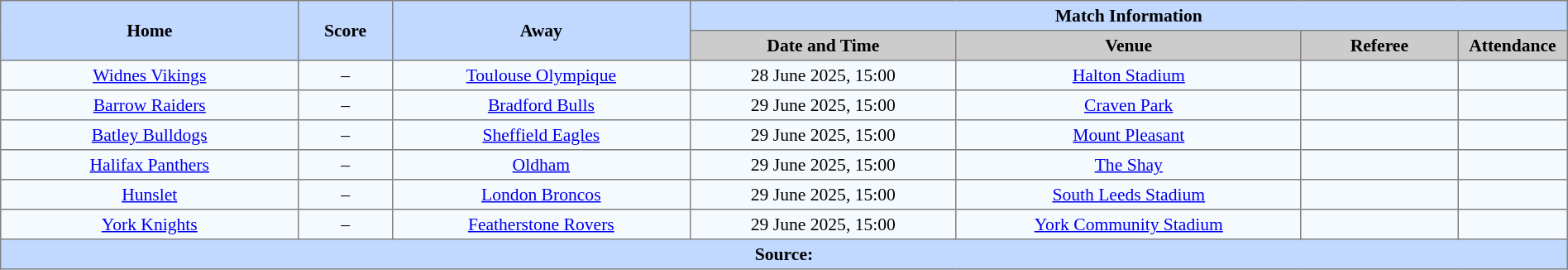<table border=1 style="border-collapse:collapse; font-size:90%; text-align:center;" cellpadding=3 cellspacing=0 width=100%>
<tr bgcolor=#C1D8FF>
<th scope="col" rowspan=2 width=19%>Home</th>
<th scope="col" rowspan=2 width=6%>Score</th>
<th scope="col" rowspan=2 width=19%>Away</th>
<th colspan=4>Match Information</th>
</tr>
<tr bgcolor=#CCCCCC>
<th scope="col" width=17%>Date and Time</th>
<th scope="col" width=22%>Venue</th>
<th scope="col" width=10%>Referee</th>
<th scope="col" width=7%>Attendance</th>
</tr>
<tr bgcolor=#F5FAFF>
<td> <a href='#'>Widnes Vikings</a></td>
<td>–</td>
<td> <a href='#'>Toulouse Olympique</a></td>
<td>28 June 2025, 15:00</td>
<td><a href='#'>Halton Stadium</a></td>
<td></td>
<td></td>
</tr>
<tr bgcolor=#F5FAFF>
<td> <a href='#'>Barrow Raiders</a></td>
<td>–</td>
<td> <a href='#'>Bradford Bulls</a></td>
<td>29 June 2025, 15:00</td>
<td><a href='#'>Craven Park</a></td>
<td></td>
<td></td>
</tr>
<tr bgcolor=#F5FAFF>
<td> <a href='#'>Batley Bulldogs</a></td>
<td>–</td>
<td> <a href='#'>Sheffield Eagles</a></td>
<td>29 June 2025, 15:00</td>
<td><a href='#'>Mount Pleasant</a></td>
<td></td>
<td></td>
</tr>
<tr bgcolor=#F5FAFF>
<td> <a href='#'>Halifax Panthers</a></td>
<td>–</td>
<td> <a href='#'>Oldham</a></td>
<td>29 June 2025, 15:00</td>
<td><a href='#'>The Shay</a></td>
<td></td>
<td></td>
</tr>
<tr bgcolor=#F5FAFF>
<td> <a href='#'>Hunslet</a></td>
<td>–</td>
<td> <a href='#'>London Broncos</a></td>
<td>29 June 2025, 15:00</td>
<td><a href='#'>South Leeds Stadium</a></td>
<td></td>
<td></td>
</tr>
<tr bgcolor=#F5FAFF>
<td> <a href='#'>York Knights</a></td>
<td>–</td>
<td> <a href='#'>Featherstone Rovers</a></td>
<td>29 June 2025, 15:00</td>
<td><a href='#'>York Community Stadium</a></td>
<td></td>
<td></td>
</tr>
<tr style="background:#c1d8ff;">
<th colspan=7>Source:</th>
</tr>
</table>
